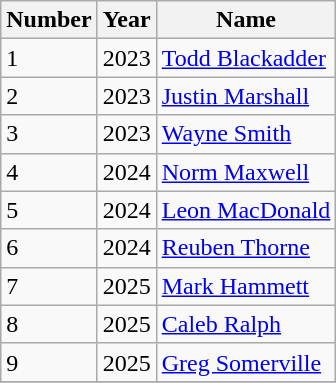<table class="sortable wikitable">
<tr>
<th>Number</th>
<th>Year</th>
<th>Name</th>
</tr>
<tr>
<td>1</td>
<td>2023</td>
<td><a href='#'>Todd Blackadder</a></td>
</tr>
<tr>
<td>2</td>
<td>2023</td>
<td><a href='#'>Justin Marshall</a></td>
</tr>
<tr>
<td>3</td>
<td>2023</td>
<td><a href='#'>Wayne Smith</a></td>
</tr>
<tr>
<td>4</td>
<td>2024</td>
<td><a href='#'>Norm Maxwell</a></td>
</tr>
<tr>
<td>5</td>
<td>2024</td>
<td><a href='#'>Leon MacDonald</a></td>
</tr>
<tr>
<td>6</td>
<td>2024</td>
<td><a href='#'>Reuben Thorne</a></td>
</tr>
<tr>
<td>7</td>
<td>2025</td>
<td><a href='#'>Mark Hammett</a></td>
</tr>
<tr>
<td>8</td>
<td>2025</td>
<td><a href='#'>Caleb Ralph</a></td>
</tr>
<tr>
<td>9</td>
<td>2025</td>
<td><a href='#'>Greg Somerville</a></td>
</tr>
<tr>
</tr>
</table>
